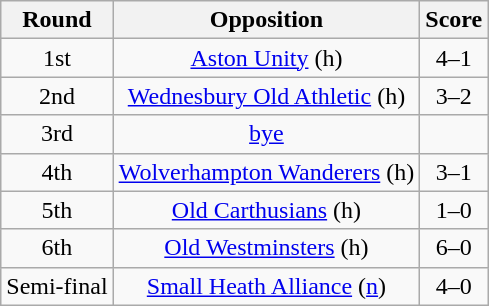<table class="wikitable" align="left" style="text-align:center;margin-left:1em">
<tr>
<th>Round</th>
<th>Opposition</th>
<th>Score</th>
</tr>
<tr>
<td>1st</td>
<td><a href='#'>Aston Unity</a> (h)</td>
<td>4–1</td>
</tr>
<tr>
<td>2nd</td>
<td><a href='#'>Wednesbury Old Athletic</a> (h)</td>
<td>3–2</td>
</tr>
<tr>
<td>3rd</td>
<td><a href='#'>bye</a></td>
<td></td>
</tr>
<tr>
<td>4th</td>
<td><a href='#'>Wolverhampton Wanderers</a> (h)</td>
<td>3–1</td>
</tr>
<tr>
<td>5th</td>
<td><a href='#'>Old Carthusians</a> (h)</td>
<td>1–0</td>
</tr>
<tr>
<td>6th</td>
<td><a href='#'>Old Westminsters</a> (h)</td>
<td>6–0</td>
</tr>
<tr>
<td>Semi-final</td>
<td><a href='#'>Small Heath Alliance</a> (<a href='#'>n</a>)</td>
<td>4–0</td>
</tr>
</table>
